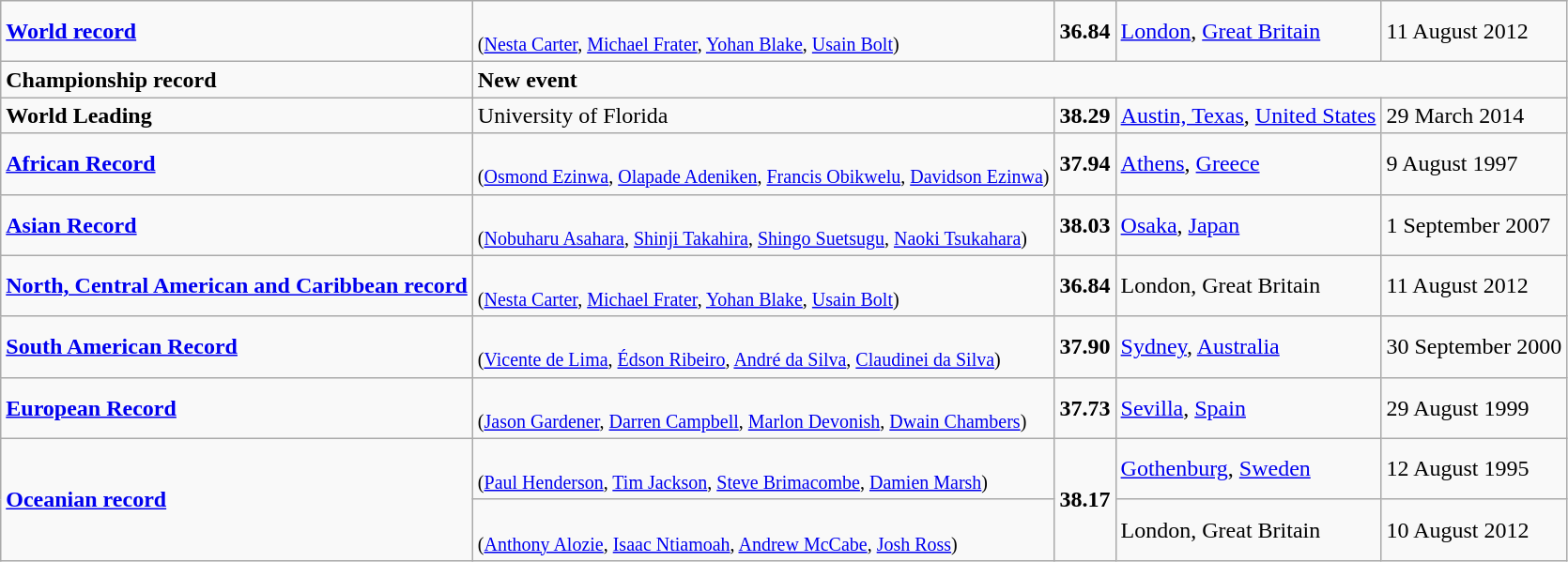<table class="wikitable">
<tr>
<td><strong><a href='#'>World record</a></strong></td>
<td><br><small>(<a href='#'>Nesta Carter</a>, <a href='#'>Michael Frater</a>, <a href='#'>Yohan Blake</a>, <a href='#'>Usain Bolt</a>)</small></td>
<td><strong>36.84</strong></td>
<td> <a href='#'>London</a>, <a href='#'>Great Britain</a></td>
<td>11 August 2012</td>
</tr>
<tr>
<td><strong>Championship record</strong></td>
<td colspan=4><strong>New event</strong></td>
</tr>
<tr>
<td><strong>World Leading</strong></td>
<td> University of Florida</td>
<td><strong>38.29</strong></td>
<td> <a href='#'>Austin, Texas</a>, <a href='#'>United States</a></td>
<td>29 March 2014</td>
</tr>
<tr>
<td><strong><a href='#'>African Record</a></strong></td>
<td><br><small>(<a href='#'>Osmond Ezinwa</a>, <a href='#'>Olapade Adeniken</a>, <a href='#'>Francis Obikwelu</a>, <a href='#'>Davidson Ezinwa</a>)</small></td>
<td><strong>37.94</strong></td>
<td> <a href='#'>Athens</a>, <a href='#'>Greece</a></td>
<td>9 August 1997</td>
</tr>
<tr>
<td><strong><a href='#'>Asian Record</a></strong></td>
<td><br><small>(<a href='#'>Nobuharu Asahara</a>, <a href='#'>Shinji Takahira</a>, <a href='#'>Shingo Suetsugu</a>, <a href='#'>Naoki Tsukahara</a>)</small></td>
<td><strong>38.03</strong></td>
<td> <a href='#'>Osaka</a>, <a href='#'>Japan</a></td>
<td>1 September 2007</td>
</tr>
<tr>
<td><strong><a href='#'>North, Central American and Caribbean record</a></strong></td>
<td><br><small>(<a href='#'>Nesta Carter</a>, <a href='#'>Michael Frater</a>, <a href='#'>Yohan Blake</a>, <a href='#'>Usain Bolt</a>)</small></td>
<td><strong>36.84</strong></td>
<td> London, Great Britain</td>
<td>11 August 2012</td>
</tr>
<tr>
<td><strong><a href='#'>South American Record</a></strong></td>
<td><br><small>(<a href='#'>Vicente de Lima</a>, <a href='#'>Édson Ribeiro</a>, <a href='#'>André da Silva</a>, <a href='#'>Claudinei da Silva</a>)</small></td>
<td><strong>37.90</strong></td>
<td> <a href='#'>Sydney</a>, <a href='#'>Australia</a></td>
<td>30 September 2000</td>
</tr>
<tr>
<td><strong><a href='#'>European Record</a></strong></td>
<td><br><small>(<a href='#'>Jason Gardener</a>, <a href='#'>Darren Campbell</a>, <a href='#'>Marlon Devonish</a>, <a href='#'>Dwain Chambers</a>)</small></td>
<td><strong>37.73</strong></td>
<td> <a href='#'>Sevilla</a>, <a href='#'>Spain</a></td>
<td>29 August 1999</td>
</tr>
<tr>
<td rowspan=2><strong><a href='#'>Oceanian record</a></strong></td>
<td><br><small>(<a href='#'>Paul Henderson</a>, <a href='#'>Tim Jackson</a>, <a href='#'>Steve Brimacombe</a>, <a href='#'>Damien Marsh</a>)</small></td>
<td rowspan=2><strong>38.17</strong></td>
<td> <a href='#'>Gothenburg</a>, <a href='#'>Sweden</a></td>
<td>12 August 1995</td>
</tr>
<tr>
<td><br><small>(<a href='#'>Anthony Alozie</a>, <a href='#'>Isaac Ntiamoah</a>, <a href='#'>Andrew McCabe</a>, <a href='#'>Josh Ross</a>)</small></td>
<td> London, Great Britain</td>
<td>10 August 2012</td>
</tr>
</table>
